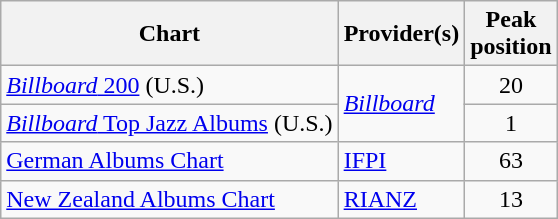<table class="wikitable">
<tr>
<th>Chart</th>
<th>Provider(s)</th>
<th>Peak<br>position</th>
</tr>
<tr>
<td><a href='#'><em>Billboard</em> 200</a> (U.S.)</td>
<td style="text-align:left;" rowspan="2"><em><a href='#'>Billboard</a></em></td>
<td style="text-align:center;">20</td>
</tr>
<tr>
<td><a href='#'><em>Billboard</em> Top Jazz Albums</a> (U.S.)</td>
<td style="text-align:center;">1</td>
</tr>
<tr>
<td><a href='#'>German Albums Chart</a></td>
<td><a href='#'>IFPI</a></td>
<td style="text-align:center;">63</td>
</tr>
<tr>
<td><a href='#'>New Zealand Albums Chart</a></td>
<td><a href='#'>RIANZ</a></td>
<td style="text-align:center;">13</td>
</tr>
</table>
